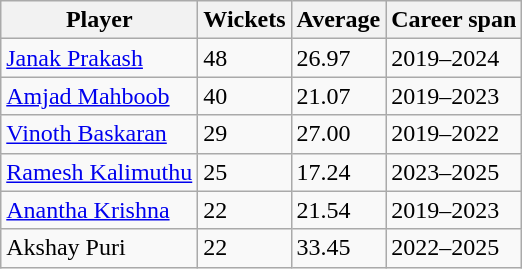<table class="wikitable">
<tr>
<th>Player</th>
<th>Wickets</th>
<th>Average</th>
<th>Career span</th>
</tr>
<tr>
<td><a href='#'>Janak Prakash</a></td>
<td>48</td>
<td>26.97</td>
<td>2019–2024</td>
</tr>
<tr>
<td><a href='#'>Amjad Mahboob</a></td>
<td>40</td>
<td>21.07</td>
<td>2019–2023</td>
</tr>
<tr>
<td><a href='#'>Vinoth Baskaran</a></td>
<td>29</td>
<td>27.00</td>
<td>2019–2022</td>
</tr>
<tr>
<td><a href='#'>Ramesh Kalimuthu</a></td>
<td>25</td>
<td>17.24</td>
<td>2023–2025</td>
</tr>
<tr>
<td><a href='#'>Anantha Krishna</a></td>
<td>22</td>
<td>21.54</td>
<td>2019–2023</td>
</tr>
<tr>
<td>Akshay Puri</td>
<td>22</td>
<td>33.45</td>
<td>2022–2025</td>
</tr>
</table>
